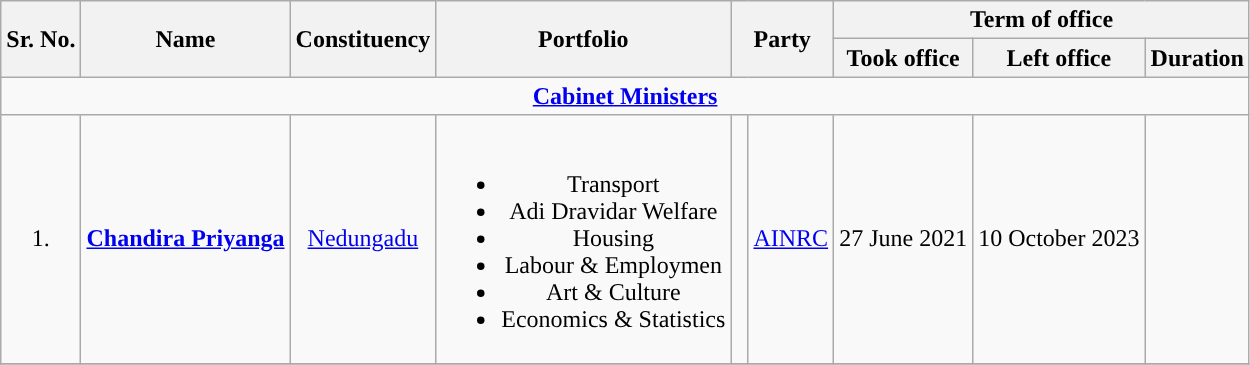<table class="wikitable sortable" style="text-align:center;">
<tr>
<th rowspan = "2">Sr. No.</th>
<th rowspan = "2">Name</th>
<th rowspan = "2">Constituency</th>
<th rowspan = "2">Portfolio</th>
<th rowspan = "2" colspan="2" scope="col">Party</th>
<th colspan="3">Term of office</th>
</tr>
<tr>
<th>Took office</th>
<th>Left office</th>
<th>Duration</th>
</tr>
<tr>
<td colspan="9" style="text-align: center;"><strong><a href='#'>Cabinet Ministers</a></strong></td>
</tr>
<tr>
<td>1.</td>
<td><strong><a href='#'>Chandira Priyanga</a></strong></td>
<td><a href='#'>Nedungadu</a></td>
<td><br><ul><li>Transport</li><li>Adi Dravidar Welfare</li><li>Housing</li><li>Labour & Employmen</li><li>Art & Culture</li><li>Economics & Statistics</li></ul></td>
<td rowspan="1" width="4px"></td>
<td rowspan="1"><a href='#'>AINRC</a></td>
<td>27 June 2021</td>
<td>10 October 2023</td>
<td></td>
</tr>
<tr>
</tr>
</table>
